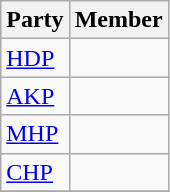<table class="wikitable">
<tr>
<th>Party</th>
<th colspan="2">Member</th>
</tr>
<tr>
<td><a href='#'>HDP</a></td>
<td></td>
</tr>
<tr>
<td><a href='#'>AKP</a></td>
<td></td>
</tr>
<tr>
<td><a href='#'>MHP</a></td>
<td></td>
</tr>
<tr>
<td><a href='#'>CHP</a></td>
<td></td>
</tr>
<tr>
</tr>
</table>
